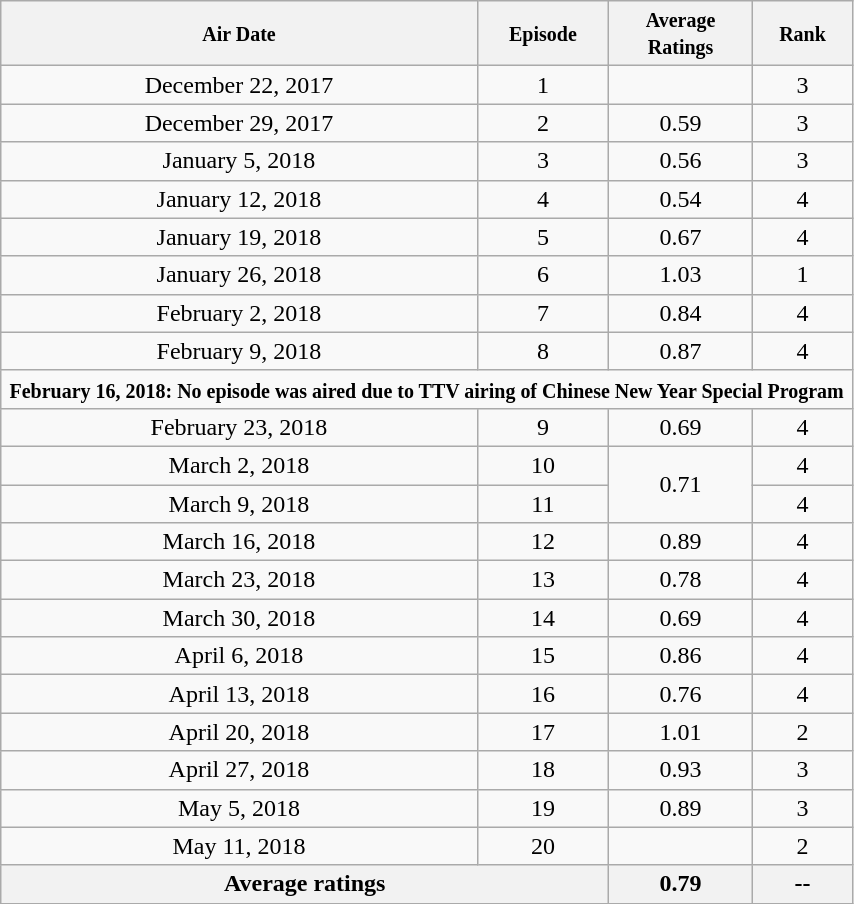<table class="wikitable" style="text-align:center;width:45%;">
<tr>
<th width="25%"><small>Air Date</small></th>
<th width="5%"><small>Episode</small></th>
<th width="6%"><small>Average Ratings</small></th>
<th width="4%"><small>Rank</small></th>
</tr>
<tr>
<td>December 22, 2017</td>
<td>1</td>
<td><strong></strong></td>
<td>3</td>
</tr>
<tr>
<td>December 29, 2017</td>
<td>2</td>
<td>0.59</td>
<td>3</td>
</tr>
<tr>
<td>January 5, 2018</td>
<td>3</td>
<td>0.56</td>
<td>3</td>
</tr>
<tr>
<td>January 12, 2018</td>
<td>4</td>
<td>0.54</td>
<td>4</td>
</tr>
<tr>
<td>January 19, 2018</td>
<td>5</td>
<td>0.67</td>
<td>4</td>
</tr>
<tr>
<td>January 26, 2018</td>
<td>6</td>
<td>1.03</td>
<td>1</td>
</tr>
<tr>
<td>February 2, 2018</td>
<td>7</td>
<td>0.84</td>
<td>4</td>
</tr>
<tr>
<td>February 9, 2018</td>
<td>8</td>
<td>0.87</td>
<td>4</td>
</tr>
<tr>
<td colspan="4"><strong><small>February 16, 2018: No episode was aired due to TTV airing of Chinese New Year Special Program</small></strong></td>
</tr>
<tr>
<td>February 23, 2018</td>
<td>9</td>
<td>0.69</td>
<td>4</td>
</tr>
<tr>
<td>March 2, 2018</td>
<td>10</td>
<td rowspan=2>0.71</td>
<td>4</td>
</tr>
<tr>
<td>March 9, 2018</td>
<td>11</td>
<td>4</td>
</tr>
<tr>
<td>March 16, 2018</td>
<td>12</td>
<td>0.89</td>
<td>4</td>
</tr>
<tr>
<td>March 23, 2018</td>
<td>13</td>
<td>0.78</td>
<td>4</td>
</tr>
<tr>
<td>March 30, 2018</td>
<td>14</td>
<td>0.69</td>
<td>4</td>
</tr>
<tr>
<td>April 6, 2018</td>
<td>15</td>
<td>0.86</td>
<td>4</td>
</tr>
<tr>
<td>April 13, 2018</td>
<td>16</td>
<td>0.76</td>
<td>4</td>
</tr>
<tr>
<td>April 20, 2018</td>
<td>17</td>
<td>1.01</td>
<td>2</td>
</tr>
<tr>
<td>April 27, 2018</td>
<td>18</td>
<td>0.93</td>
<td>3</td>
</tr>
<tr>
<td>May 5, 2018</td>
<td>19</td>
<td>0.89</td>
<td>3</td>
</tr>
<tr>
<td>May 11, 2018</td>
<td>20</td>
<td><strong></strong></td>
<td>2</td>
</tr>
<tr>
<th colspan="2"><strong>Average ratings</strong></th>
<th>0.79</th>
<th>--</th>
</tr>
</table>
